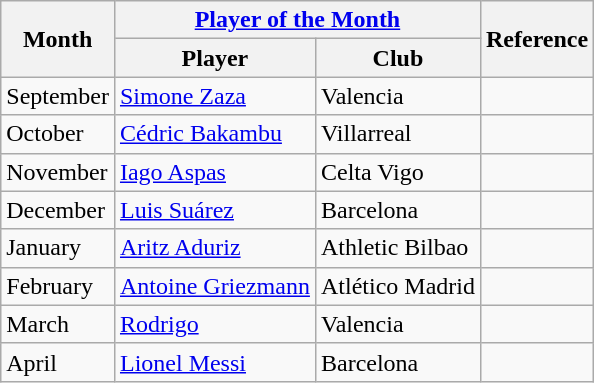<table class="wikitable">
<tr>
<th rowspan="2">Month</th>
<th colspan="2"><a href='#'>Player of the Month</a></th>
<th rowspan="2">Reference</th>
</tr>
<tr>
<th>Player</th>
<th>Club</th>
</tr>
<tr>
<td>September</td>
<td> <a href='#'>Simone Zaza</a></td>
<td>Valencia</td>
<td align=center></td>
</tr>
<tr>
<td>October</td>
<td> <a href='#'>Cédric Bakambu</a></td>
<td>Villarreal</td>
<td align=center></td>
</tr>
<tr>
<td>November</td>
<td> <a href='#'>Iago Aspas</a></td>
<td>Celta Vigo</td>
<td align=center></td>
</tr>
<tr>
<td>December</td>
<td> <a href='#'>Luis Suárez</a></td>
<td>Barcelona</td>
<td align=center></td>
</tr>
<tr>
<td>January</td>
<td> <a href='#'>Aritz Aduriz</a></td>
<td>Athletic Bilbao</td>
<td align=center></td>
</tr>
<tr>
<td>February</td>
<td> <a href='#'>Antoine Griezmann</a></td>
<td>Atlético Madrid</td>
<td align=center></td>
</tr>
<tr>
<td>March</td>
<td> <a href='#'>Rodrigo</a></td>
<td>Valencia</td>
<td align=center></td>
</tr>
<tr>
<td>April</td>
<td> <a href='#'>Lionel Messi</a></td>
<td>Barcelona</td>
<td align=center></td>
</tr>
</table>
